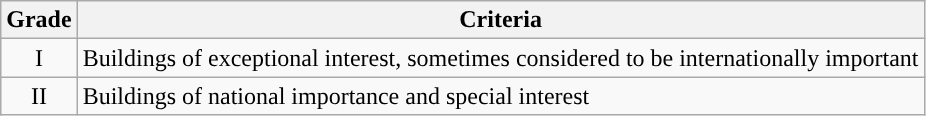<table class="wikitable">
<tr>
<th>Grade</th>
<th>Criteria</th>
</tr>
<tr>
<td align="center" >I</td>
<td>Buildings of exceptional interest, sometimes considered to be internationally important</td>
</tr>
<tr>
<td align="center" >II</td>
<td>Buildings of national importance and special interest</td>
</tr>
</table>
